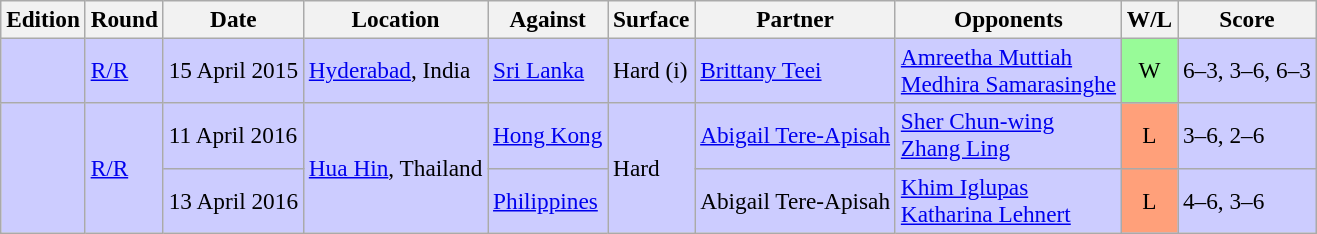<table class=wikitable style=font-size:97%>
<tr>
<th>Edition</th>
<th>Round</th>
<th>Date</th>
<th>Location</th>
<th>Against</th>
<th>Surface</th>
<th>Partner</th>
<th>Opponents</th>
<th>W/L</th>
<th>Score</th>
</tr>
<tr style="background:#ccccff;">
<td rowspan="1"></td>
<td rowspan="1"><a href='#'>R/R</a></td>
<td>15 April 2015</td>
<td rowspan="1"><a href='#'>Hyderabad</a>, India</td>
<td> <a href='#'>Sri Lanka</a></td>
<td rowspan="1">Hard (i)</td>
<td> <a href='#'>Brittany Teei</a></td>
<td> <a href='#'>Amreetha Muttiah</a> <br>  <a href='#'>Medhira Samarasinghe</a></td>
<td style="text-align:center; background:#98fb98;">W</td>
<td>6–3, 3–6, 6–3</td>
</tr>
<tr style="background:#ccccff;">
<td rowspan="2"></td>
<td rowspan="2"><a href='#'>R/R</a></td>
<td>11 April 2016</td>
<td rowspan="2"><a href='#'>Hua Hin</a>, Thailand</td>
<td> <a href='#'>Hong Kong</a></td>
<td rowspan="2">Hard</td>
<td> <a href='#'>Abigail Tere-Apisah</a></td>
<td> <a href='#'>Sher Chun-wing</a> <br>  <a href='#'>Zhang Ling</a></td>
<td style="text-align:center; background:#ffa07a;">L</td>
<td>3–6, 2–6</td>
</tr>
<tr style="background:#ccccff;">
<td>13 April 2016</td>
<td> <a href='#'>Philippines</a></td>
<td> Abigail Tere-Apisah</td>
<td> <a href='#'>Khim Iglupas</a> <br>   <a href='#'>Katharina Lehnert</a></td>
<td style="text-align:center; background:#ffa07a;">L</td>
<td>4–6, 3–6</td>
</tr>
</table>
